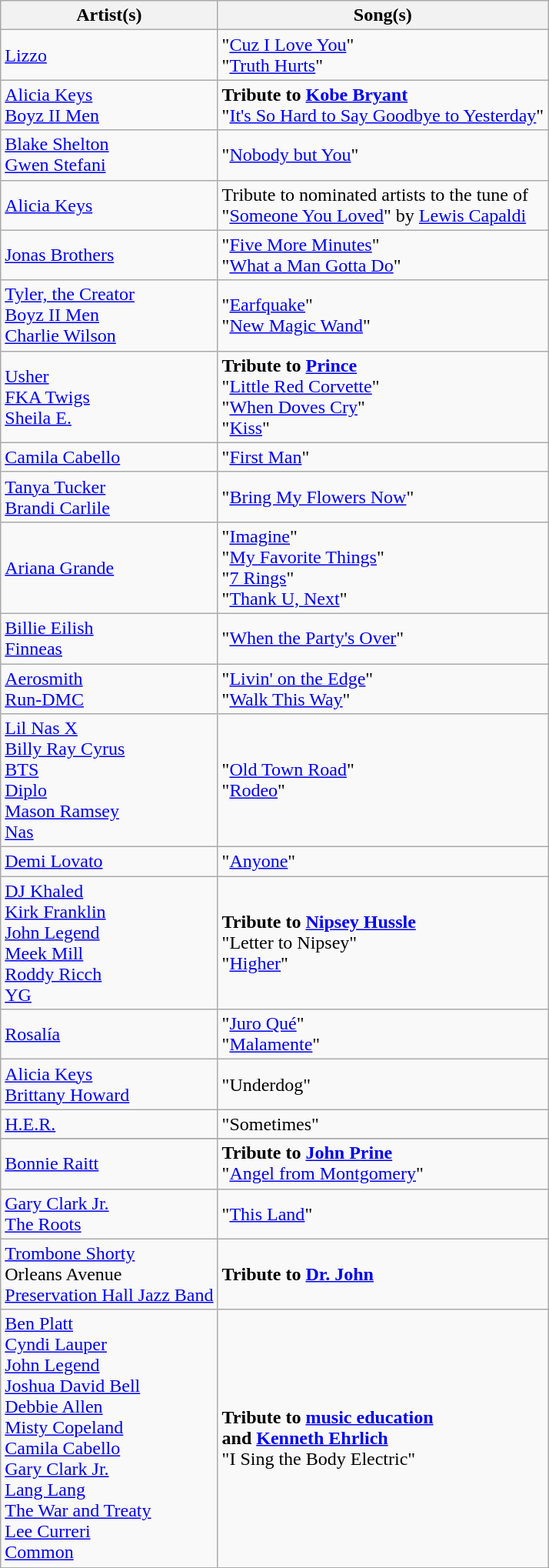<table class="wikitable plainrowheaders">
<tr>
<th scope="col">Artist(s)</th>
<th scope="col">Song(s)</th>
</tr>
<tr>
<td><a href='#'>Lizzo</a></td>
<td>"<a href='#'>Cuz I Love You</a>"<br>"<a href='#'>Truth Hurts</a>"</td>
</tr>
<tr>
<td><a href='#'>Alicia Keys</a><br><a href='#'>Boyz II Men</a></td>
<td><strong>Tribute to <a href='#'>Kobe Bryant</a></strong><br>"<a href='#'>It's So Hard to Say Goodbye to Yesterday</a>"</td>
</tr>
<tr>
<td><a href='#'>Blake Shelton</a><br><a href='#'>Gwen Stefani</a></td>
<td>"<a href='#'>Nobody but You</a>"</td>
</tr>
<tr>
<td><a href='#'>Alicia Keys</a></td>
<td>Tribute to nominated artists to the tune of<br>"<a href='#'>Someone You Loved</a>" by <a href='#'>Lewis Capaldi</a></td>
</tr>
<tr>
<td><a href='#'>Jonas Brothers</a></td>
<td>"<a href='#'>Five More Minutes</a>"<br>"<a href='#'>What a Man Gotta Do</a>"</td>
</tr>
<tr>
<td><a href='#'>Tyler, the Creator</a><br><a href='#'>Boyz II Men</a><br><a href='#'>Charlie Wilson</a></td>
<td>"<a href='#'>Earfquake</a>"<br>"<a href='#'>New Magic Wand</a>"</td>
</tr>
<tr>
<td><a href='#'>Usher</a><br><a href='#'>FKA Twigs</a><br><a href='#'>Sheila E.</a></td>
<td><strong>Tribute to <a href='#'>Prince</a></strong><br>"<a href='#'>Little Red Corvette</a>"<br>"<a href='#'>When Doves Cry</a>"<br>"<a href='#'>Kiss</a>"</td>
</tr>
<tr>
<td><a href='#'>Camila Cabello</a></td>
<td>"<a href='#'>First Man</a>"</td>
</tr>
<tr>
<td><a href='#'>Tanya Tucker</a><br><a href='#'>Brandi Carlile</a></td>
<td>"<a href='#'>Bring My Flowers Now</a>"</td>
</tr>
<tr>
<td><a href='#'>Ariana Grande</a></td>
<td>"<a href='#'>Imagine</a>"<br>"<a href='#'>My Favorite Things</a>"<br>"<a href='#'>7 Rings</a>"<br>"<a href='#'>Thank U, Next</a>"</td>
</tr>
<tr>
<td><a href='#'>Billie Eilish</a><br><a href='#'>Finneas</a></td>
<td>"<a href='#'>When the Party's Over</a>"</td>
</tr>
<tr>
<td><a href='#'>Aerosmith</a><br><a href='#'>Run-DMC</a></td>
<td>"<a href='#'>Livin' on the Edge</a>"<br>"<a href='#'>Walk This Way</a>"</td>
</tr>
<tr>
<td><a href='#'>Lil Nas X</a><br><a href='#'>Billy Ray Cyrus</a><br><a href='#'>BTS</a><br><a href='#'>Diplo</a><br><a href='#'>Mason Ramsey</a><br><a href='#'>Nas</a></td>
<td>"<a href='#'>Old Town Road</a>"<br>"<a href='#'>Rodeo</a>"</td>
</tr>
<tr>
<td><a href='#'>Demi Lovato</a></td>
<td>"<a href='#'>Anyone</a>"</td>
</tr>
<tr>
<td><a href='#'>DJ Khaled</a><br><a href='#'>Kirk Franklin</a><br><a href='#'>John Legend</a><br><a href='#'>Meek Mill</a><br><a href='#'>Roddy Ricch</a><br><a href='#'>YG</a></td>
<td><strong>Tribute to <a href='#'>Nipsey Hussle</a></strong><br>"Letter to Nipsey"<br>"<a href='#'>Higher</a>"</td>
</tr>
<tr>
<td><a href='#'>Rosalía</a></td>
<td>"<a href='#'>Juro Qué</a>"<br>"<a href='#'>Malamente</a>"</td>
</tr>
<tr>
<td><a href='#'>Alicia Keys</a><br><a href='#'>Brittany Howard</a></td>
<td>"Underdog"</td>
</tr>
<tr>
<td><a href='#'>H.E.R.</a></td>
<td>"Sometimes"</td>
</tr>
<tr>
</tr>
<tr>
<td><a href='#'>Bonnie Raitt</a></td>
<td><strong>Tribute to <a href='#'>John Prine</a></strong><br>"<a href='#'>Angel from Montgomery</a>"</td>
</tr>
<tr>
<td><a href='#'>Gary Clark Jr.</a><br><a href='#'>The Roots</a></td>
<td>"<a href='#'>This Land</a>"</td>
</tr>
<tr>
<td><a href='#'>Trombone Shorty</a><br>Orleans Avenue<br><a href='#'>Preservation Hall Jazz Band</a></td>
<td><strong>Tribute to <a href='#'>Dr. John</a></strong></td>
</tr>
<tr>
<td><a href='#'>Ben Platt</a><br><a href='#'>Cyndi Lauper</a><br><a href='#'>John Legend</a><br><a href='#'>Joshua David Bell</a><br><a href='#'>Debbie Allen</a><br><a href='#'>Misty Copeland</a><br><a href='#'>Camila Cabello</a><br><a href='#'>Gary Clark Jr.</a><br><a href='#'>Lang Lang</a><br><a href='#'>The War and Treaty</a><br><a href='#'>Lee Curreri</a><br><a href='#'>Common</a></td>
<td><strong>Tribute to <a href='#'>music education</a><br> and <a href='#'>Kenneth Ehrlich</a></strong><br>"I Sing the Body Electric"</td>
</tr>
<tr>
</tr>
</table>
